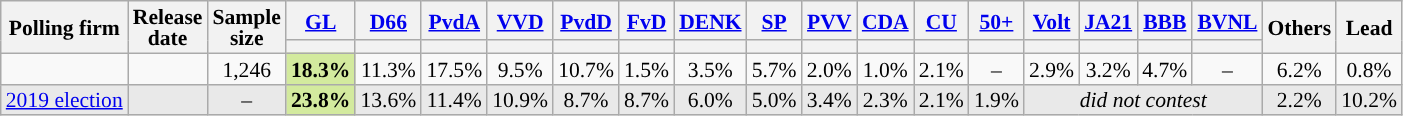<table class="wikitable sortable tpl-blanktable" style="text-align:center;font-size:90%;line-height:14px;">
<tr>
<th rowspan="2">Polling firm</th>
<th rowspan="2">Release<br>date</th>
<th rowspan="2">Sample<br>size</th>
<th class="unsortable" style="width:30px;"><a href='#'>GL</a></th>
<th class="unsortable" style="width:30px;"><a href='#'>D66</a></th>
<th class="unsortable" style="width:30px;"><a href='#'>PvdA</a></th>
<th class="unsortable" style="width:30px;"><a href='#'>VVD</a></th>
<th class="unsortable" style="width:30px;"><a href='#'>PvdD</a></th>
<th class="unsortable" style="width:30px;"><a href='#'>FvD</a></th>
<th class="unsortable" style="width:30px;"><a href='#'>DENK</a></th>
<th class="unsortable" style="width:30px;"><a href='#'>SP</a></th>
<th class="unsortable" style="width:30px;"><a href='#'>PVV</a></th>
<th class="unsortable" style="width:30px;"><a href='#'>CDA</a></th>
<th class="unsortable" style="width:30px;"><a href='#'>CU</a></th>
<th class="unsortable" style="width:30px;"><a href='#'>50+</a></th>
<th class="unsortable" style="width:30px;"><a href='#'>Volt</a></th>
<th class="unsortable" style="width:30px;"><a href='#'>JA21</a></th>
<th class="unsortable" style="width:30px;"><a href='#'>BBB</a></th>
<th class="unsortable" style="width:30px;"><a href='#'>BVNL</a></th>
<th class="unsortable" style="width:30px;" rowspan="2">Others</th>
<th rowspan="2">Lead</th>
</tr>
<tr>
<th data-sort-type="number" style="background:"></th>
<th data-sort-type="number" style="background:"></th>
<th data-sort-type="number" style="background:"></th>
<th data-sort-type="number" style="background:"></th>
<th data-sort-type="number" style="background:"></th>
<th data-sort-type="number" style="background:"></th>
<th data-sort-type="number" style="background:"></th>
<th data-sort-type="number" style="background:"></th>
<th data-sort-type="number" style="background:"></th>
<th data-sort-type="number" style="background:"></th>
<th data-sort-type="number" style="background:"></th>
<th data-sort-type="number" style="background:"></th>
<th data-sort-type="number" style="background:"></th>
<th data-sort-type="number" style="background:"></th>
<th data-sort-type="number" style="background:"></th>
<th data-sort-type="number" style="background:"></th>
</tr>
<tr>
<td></td>
<td></td>
<td>1,246</td>
<td style="background:#d3ea9e"><strong>18.3%</strong></td>
<td>11.3%</td>
<td>17.5%</td>
<td>9.5%</td>
<td>10.7%</td>
<td>1.5%</td>
<td>3.5%</td>
<td>5.7%</td>
<td>2.0%</td>
<td>1.0%</td>
<td>2.1%</td>
<td>–</td>
<td>2.9%</td>
<td>3.2%</td>
<td>4.7%</td>
<td>–</td>
<td>6.2%</td>
<td style="background:">0.8%</td>
</tr>
<tr style="background:#E9E9E9;">
<td><a href='#'>2019 election</a></td>
<td></td>
<td>–</td>
<td style="background:#d3ea9e"><strong>23.8%</strong></td>
<td>13.6%</td>
<td>11.4%</td>
<td>10.9%</td>
<td>8.7%</td>
<td>8.7%</td>
<td>6.0%</td>
<td>5.0%</td>
<td>3.4%</td>
<td>2.3%</td>
<td>2.1%</td>
<td>1.9%</td>
<td colspan=4><em>did not contest</em></td>
<td>2.2%</td>
<td style="background:">10.2%</td>
</tr>
</table>
